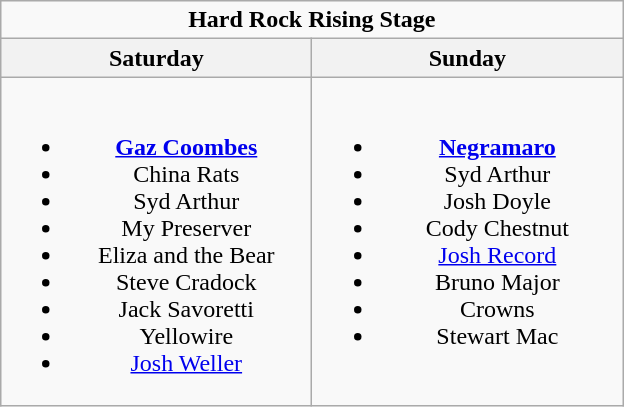<table class="wikitable">
<tr>
<td colspan="2" style="text-align:center;"><strong>Hard Rock Rising Stage</strong></td>
</tr>
<tr>
<th>Saturday</th>
<th>Sunday</th>
</tr>
<tr>
<td style="text-align:center; vertical-align:top; width:200px;"><br><ul><li><strong><a href='#'>Gaz Coombes</a></strong></li><li>China Rats</li><li>Syd Arthur</li><li>My Preserver</li><li>Eliza and the Bear</li><li>Steve Cradock</li><li>Jack Savoretti</li><li>Yellowire</li><li><a href='#'>Josh Weller</a></li></ul></td>
<td style="text-align:center; vertical-align:top; width:200px;"><br><ul><li><strong><a href='#'>Negramaro</a></strong></li><li>Syd Arthur</li><li>Josh Doyle</li><li>Cody Chestnut</li><li><a href='#'>Josh Record</a></li><li>Bruno Major</li><li>Crowns</li><li>Stewart Mac</li></ul></td>
</tr>
</table>
